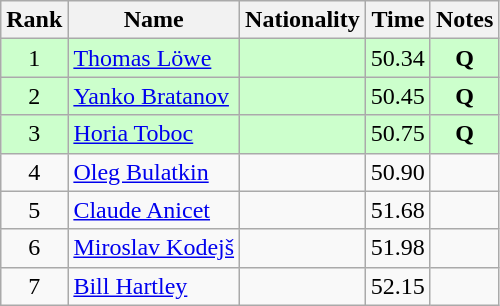<table class="wikitable sortable" style="text-align:center">
<tr>
<th>Rank</th>
<th>Name</th>
<th>Nationality</th>
<th>Time</th>
<th>Notes</th>
</tr>
<tr bgcolor=ccffcc>
<td>1</td>
<td align=left><a href='#'>Thomas Löwe</a></td>
<td align=left></td>
<td>50.34</td>
<td><strong>Q</strong></td>
</tr>
<tr bgcolor=ccffcc>
<td>2</td>
<td align=left><a href='#'>Yanko Bratanov</a></td>
<td align=left></td>
<td>50.45</td>
<td><strong>Q</strong></td>
</tr>
<tr bgcolor=ccffcc>
<td>3</td>
<td align=left><a href='#'>Horia Toboc</a></td>
<td align=left></td>
<td>50.75</td>
<td><strong>Q</strong></td>
</tr>
<tr>
<td>4</td>
<td align=left><a href='#'>Oleg Bulatkin</a></td>
<td align=left></td>
<td>50.90</td>
<td></td>
</tr>
<tr>
<td>5</td>
<td align=left><a href='#'>Claude Anicet</a></td>
<td align=left></td>
<td>51.68</td>
<td></td>
</tr>
<tr>
<td>6</td>
<td align=left><a href='#'>Miroslav Kodejš</a></td>
<td align=left></td>
<td>51.98</td>
<td></td>
</tr>
<tr>
<td>7</td>
<td align=left><a href='#'>Bill Hartley</a></td>
<td align=left></td>
<td>52.15</td>
<td></td>
</tr>
</table>
